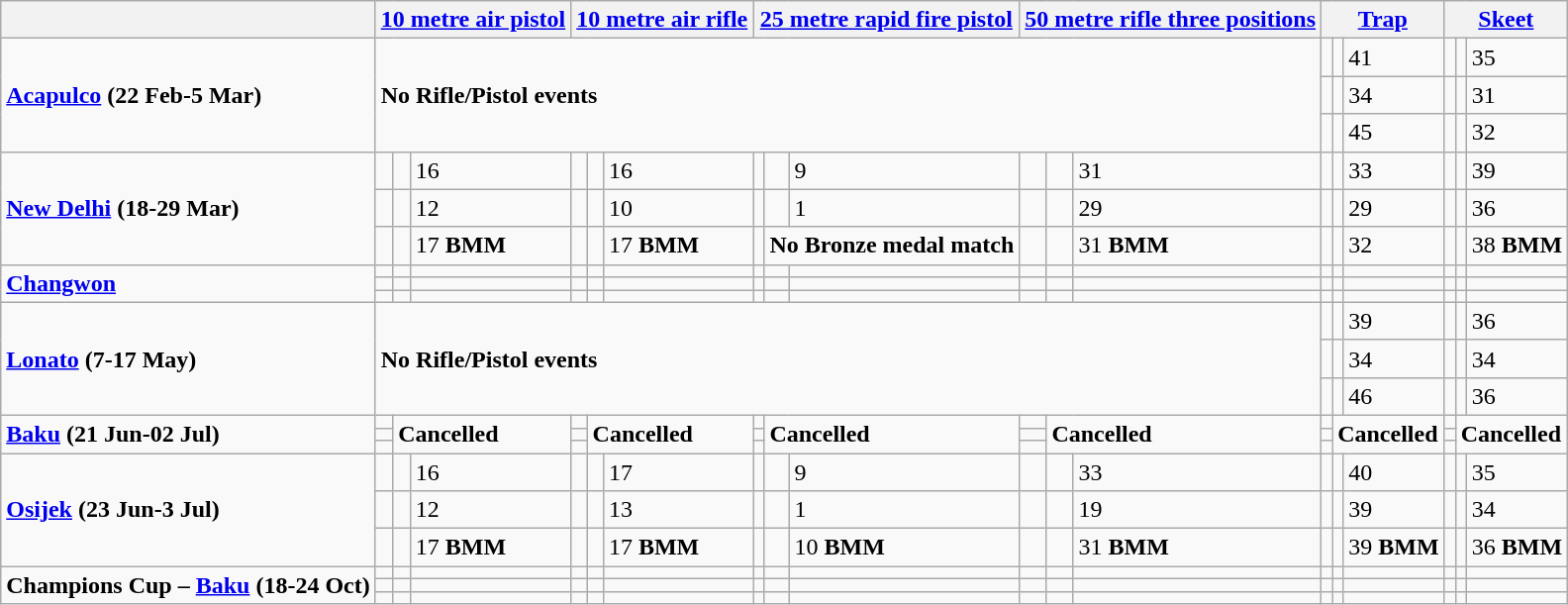<table class="wikitable">
<tr>
<th></th>
<th colspan="3"><a href='#'>10 metre air pistol</a></th>
<th colspan="3"><a href='#'>10 metre air rifle</a></th>
<th colspan="3"><a href='#'>25 metre rapid fire pistol</a></th>
<th colspan="3"><a href='#'>50 metre rifle three positions</a></th>
<th colspan="3"><a href='#'>Trap</a></th>
<th colspan="3"><a href='#'>Skeet</a></th>
</tr>
<tr>
<td rowspan="3"><strong><a href='#'>Acapulco</a> </strong> <strong>(22 Feb-5 Mar)</strong></td>
<td colspan="12" rowspan="3"><strong>No Rifle/Pistol events</strong></td>
<td></td>
<td></td>
<td>41</td>
<td></td>
<td></td>
<td>35</td>
</tr>
<tr>
<td></td>
<td></td>
<td>34</td>
<td></td>
<td></td>
<td>31</td>
</tr>
<tr>
<td></td>
<td></td>
<td>45</td>
<td></td>
<td></td>
<td>32</td>
</tr>
<tr>
<td rowspan="3"><strong><a href='#'>New Delhi</a></strong> <strong> (18-29 Mar)</strong></td>
<td></td>
<td></td>
<td>16</td>
<td></td>
<td></td>
<td>16</td>
<td></td>
<td></td>
<td>9</td>
<td></td>
<td></td>
<td>31</td>
<td></td>
<td></td>
<td>33</td>
<td></td>
<td></td>
<td>39</td>
</tr>
<tr>
<td></td>
<td></td>
<td>12</td>
<td></td>
<td></td>
<td>10</td>
<td></td>
<td></td>
<td>1</td>
<td></td>
<td></td>
<td>29</td>
<td></td>
<td></td>
<td>29</td>
<td></td>
<td></td>
<td>36</td>
</tr>
<tr>
<td></td>
<td></td>
<td>17 <strong>BMM</strong></td>
<td></td>
<td></td>
<td>17 <strong>BMM</strong></td>
<td></td>
<td colspan="2"><strong>No Bronze medal match</strong></td>
<td></td>
<td></td>
<td>31 <strong>BMM</strong></td>
<td></td>
<td></td>
<td>32</td>
<td></td>
<td></td>
<td>38 <strong>BMM</strong></td>
</tr>
<tr>
<td rowspan="3"><strong><a href='#'>Changwon</a></strong> <strong></strong></td>
<td></td>
<td></td>
<td></td>
<td></td>
<td></td>
<td></td>
<td></td>
<td></td>
<td></td>
<td></td>
<td></td>
<td></td>
<td></td>
<td></td>
<td></td>
<td></td>
<td></td>
<td></td>
</tr>
<tr>
<td></td>
<td></td>
<td></td>
<td></td>
<td></td>
<td></td>
<td></td>
<td></td>
<td></td>
<td></td>
<td></td>
<td></td>
<td></td>
<td></td>
<td></td>
<td></td>
<td></td>
<td></td>
</tr>
<tr>
<td></td>
<td></td>
<td></td>
<td></td>
<td></td>
<td></td>
<td></td>
<td></td>
<td></td>
<td></td>
<td></td>
<td></td>
<td></td>
<td></td>
<td></td>
<td></td>
<td></td>
<td></td>
</tr>
<tr>
<td rowspan="3"><strong><a href='#'>Lonato</a></strong> <strong> (7-17 May)</strong></td>
<td colspan="12" rowspan="3"><strong>No Rifle/Pistol events</strong></td>
<td></td>
<td></td>
<td>39</td>
<td></td>
<td></td>
<td>36</td>
</tr>
<tr>
<td></td>
<td></td>
<td>34</td>
<td></td>
<td></td>
<td>34</td>
</tr>
<tr>
<td></td>
<td></td>
<td>46</td>
<td></td>
<td></td>
<td>36</td>
</tr>
<tr>
<td rowspan="3"><strong><a href='#'>Baku</a>  (21 Jun-02 Jul)</strong></td>
<td></td>
<td colspan="2" rowspan="3"><strong>Cancelled</strong></td>
<td></td>
<td colspan="2" rowspan="3"><strong>Cancelled</strong></td>
<td></td>
<td colspan="2" rowspan="3"><strong>Cancelled</strong></td>
<td></td>
<td colspan="2" rowspan="3"><strong>Cancelled</strong></td>
<td></td>
<td colspan="2" rowspan="3"><strong>Cancelled</strong></td>
<td></td>
<td colspan="2" rowspan="3"><strong>Cancelled</strong></td>
</tr>
<tr>
<td></td>
<td></td>
<td></td>
<td></td>
<td></td>
<td></td>
</tr>
<tr>
<td></td>
<td></td>
<td></td>
<td></td>
<td></td>
<td></td>
</tr>
<tr>
<td rowspan="3"><strong><a href='#'>Osijek</a>  (23 Jun-3 Jul) </strong></td>
<td></td>
<td></td>
<td>16</td>
<td></td>
<td></td>
<td>17</td>
<td></td>
<td></td>
<td>9</td>
<td></td>
<td></td>
<td>33</td>
<td></td>
<td></td>
<td>40</td>
<td></td>
<td></td>
<td>35</td>
</tr>
<tr>
<td></td>
<td></td>
<td>12</td>
<td></td>
<td></td>
<td>13</td>
<td></td>
<td></td>
<td>1</td>
<td></td>
<td></td>
<td>19</td>
<td></td>
<td></td>
<td>39</td>
<td></td>
<td></td>
<td>34</td>
</tr>
<tr>
<td></td>
<td></td>
<td>17 <strong>BMM</strong></td>
<td></td>
<td></td>
<td>17 <strong>BMM</strong></td>
<td></td>
<td></td>
<td>10 <strong>BMM</strong></td>
<td></td>
<td></td>
<td>31 <strong>BMM</strong></td>
<td></td>
<td></td>
<td>39 <strong>BMM</strong></td>
<td></td>
<td></td>
<td>36 <strong>BMM</strong></td>
</tr>
<tr>
<td rowspan="3"><strong>Champions Cup – <a href='#'>Baku</a>  (18-24 Oct)</strong></td>
<td></td>
<td></td>
<td></td>
<td></td>
<td></td>
<td></td>
<td></td>
<td></td>
<td></td>
<td></td>
<td></td>
<td></td>
<td></td>
<td></td>
<td></td>
<td></td>
<td></td>
<td></td>
</tr>
<tr>
<td></td>
<td></td>
<td></td>
<td></td>
<td></td>
<td></td>
<td></td>
<td></td>
<td></td>
<td></td>
<td></td>
<td></td>
<td></td>
<td></td>
<td></td>
<td></td>
<td></td>
<td></td>
</tr>
<tr>
<td></td>
<td></td>
<td></td>
<td></td>
<td></td>
<td></td>
<td></td>
<td></td>
<td></td>
<td></td>
<td></td>
<td></td>
<td></td>
<td></td>
<td></td>
<td></td>
<td></td>
<td></td>
</tr>
</table>
